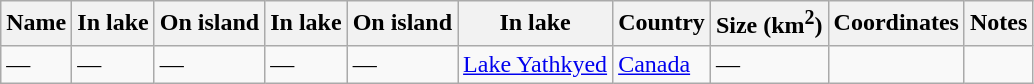<table class="wikitable sortable">
<tr>
<th>Name</th>
<th>In lake</th>
<th>On island</th>
<th>In lake</th>
<th>On island</th>
<th>In lake</th>
<th>Country</th>
<th>Size (km<sup>2</sup>)</th>
<th>Coordinates</th>
<th>Notes</th>
</tr>
<tr>
<td>—</td>
<td>—</td>
<td>—</td>
<td>—</td>
<td>—</td>
<td><a href='#'>Lake Yathkyed</a></td>
<td><a href='#'>Canada</a></td>
<td>—</td>
<td></td>
<td></td>
</tr>
</table>
